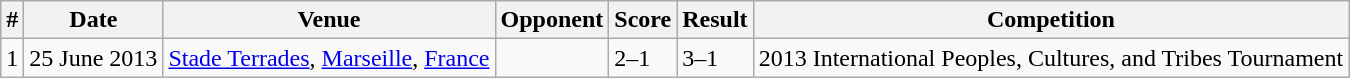<table class="wikitable">
<tr>
<th>#</th>
<th>Date</th>
<th>Venue</th>
<th>Opponent</th>
<th>Score</th>
<th>Result</th>
<th>Competition</th>
</tr>
<tr>
<td>1</td>
<td>25 June 2013</td>
<td><a href='#'>Stade Terrades</a>, <a href='#'>Marseille</a>, <a href='#'>France</a></td>
<td></td>
<td>2–1</td>
<td>3–1</td>
<td>2013 International Peoples, Cultures, and Tribes Tournament</td>
</tr>
</table>
